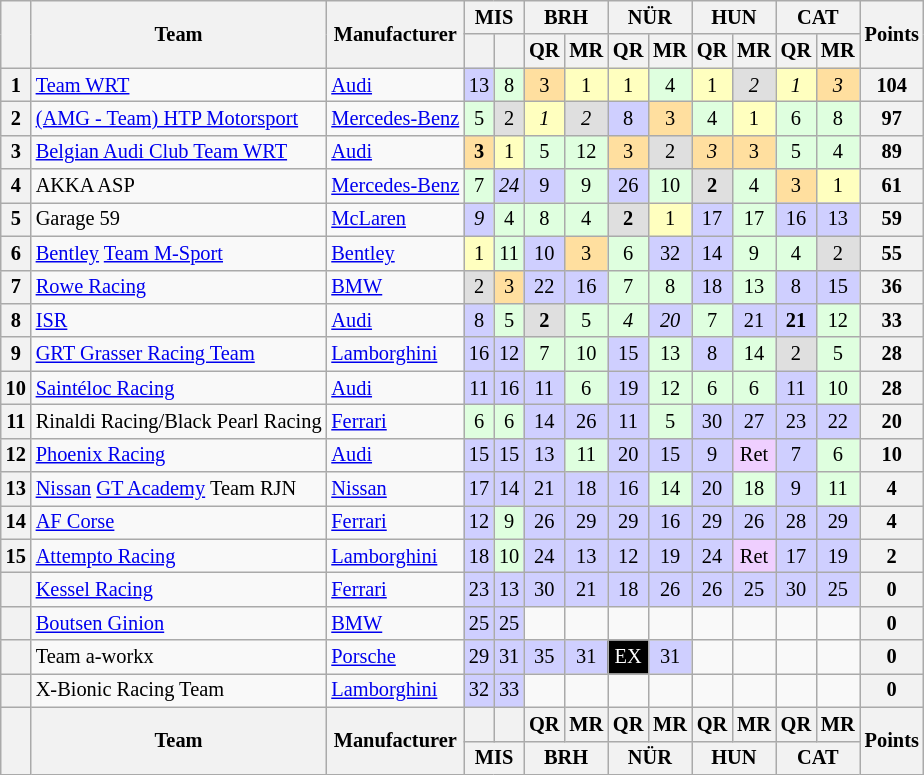<table class="wikitable" style="font-size: 85%; text-align:center;">
<tr>
<th rowspan=2></th>
<th rowspan=2>Team</th>
<th rowspan=2>Manufacturer</th>
<th colspan=2>MIS<br></th>
<th colspan=2>BRH<br></th>
<th colspan=2>NÜR<br></th>
<th colspan=2>HUN<br></th>
<th colspan=2>CAT<br></th>
<th rowspan=2>Points</th>
</tr>
<tr>
<th></th>
<th></th>
<th>QR</th>
<th>MR</th>
<th>QR</th>
<th>MR</th>
<th>QR</th>
<th>MR</th>
<th>QR</th>
<th>MR</th>
</tr>
<tr>
<th>1</th>
<td align=left> <a href='#'>Team WRT</a></td>
<td align=left><a href='#'>Audi</a></td>
<td style="background:#CFCFFF;">13</td>
<td style="background:#DFFFDF;">8</td>
<td style="background:#FFDF9F;">3</td>
<td style="background:#FFFFBF;">1</td>
<td style="background:#FFFFBF;">1</td>
<td style="background:#DFFFDF;">4</td>
<td style="background:#FFFFBF;">1</td>
<td style="background:#DFDFDF;"><em>2</em></td>
<td style="background:#FFFFBF;"><em>1</em></td>
<td style="background:#FFDF9F;"><em>3</em></td>
<th>104</th>
</tr>
<tr>
<th>2</th>
<td align=left> <a href='#'>(AMG - Team) HTP Motorsport</a></td>
<td align=left><a href='#'>Mercedes-Benz</a></td>
<td style="background:#DFFFDF;">5</td>
<td style="background:#DFDFDF;">2</td>
<td style="background:#FFFFBF;"><em>1</em></td>
<td style="background:#DFDFDF;"><em>2</em></td>
<td style="background:#CFCFFF;">8</td>
<td style="background:#FFDF9F;">3</td>
<td style="background:#DFFFDF;">4</td>
<td style="background:#FFFFBF;">1</td>
<td style="background:#DFFFDF;">6</td>
<td style="background:#DFFFDF;">8</td>
<th>97</th>
</tr>
<tr>
<th>3</th>
<td align=left> <a href='#'>Belgian Audi Club Team WRT</a></td>
<td align=left><a href='#'>Audi</a></td>
<td style="background:#FFDF9F;"><strong>3</strong></td>
<td style="background:#FFFFBF;">1</td>
<td style="background:#DFFFDF;">5</td>
<td style="background:#DFFFDF;">12</td>
<td style="background:#FFDF9F;">3</td>
<td style="background:#DFDFDF;">2</td>
<td style="background:#FFDF9F;"><em>3</em></td>
<td style="background:#FFDF9F;">3</td>
<td style="background:#DFFFDF;">5</td>
<td style="background:#DFFFDF;">4</td>
<th>89</th>
</tr>
<tr>
<th>4</th>
<td align=left> AKKA ASP</td>
<td align=left><a href='#'>Mercedes-Benz</a></td>
<td style="background:#DFFFDF;">7</td>
<td style="background:#CFCFFF;"><em>24</em></td>
<td style="background:#CFCFFF;">9</td>
<td style="background:#DFFFDF;">9</td>
<td style="background:#CFCFFF;">26</td>
<td style="background:#DFFFDF;">10</td>
<td style="background:#DFDFDF;"><strong>2</strong></td>
<td style="background:#DFFFDF;">4</td>
<td style="background:#FFDF9F;">3</td>
<td style="background:#FFFFBF;">1</td>
<th>61</th>
</tr>
<tr>
<th>5</th>
<td align=left> Garage 59</td>
<td align=left><a href='#'>McLaren</a></td>
<td style="background:#CFCFFF;"><em>9</em></td>
<td style="background:#DFFFDF;">4</td>
<td style="background:#DFFFDF;">8</td>
<td style="background:#DFFFDF;">4</td>
<td style="background:#DFDFDF;"><strong>2</strong></td>
<td style="background:#FFFFBF;">1</td>
<td style="background:#CFCFFF;">17</td>
<td style="background:#DFFFDF;">17</td>
<td style="background:#CFCFFF;">16</td>
<td style="background:#CFCFFF;">13</td>
<th>59</th>
</tr>
<tr>
<th>6</th>
<td align=left> <a href='#'>Bentley</a> <a href='#'>Team M-Sport</a></td>
<td align=left><a href='#'>Bentley</a></td>
<td style="background:#FFFFBF;">1</td>
<td style="background:#DFFFDF;">11</td>
<td style="background:#CFCFFF;">10</td>
<td style="background:#FFDF9F;">3</td>
<td style="background:#DFFFDF;">6</td>
<td style="background:#CFCFFF;">32</td>
<td style="background:#CFCFFF;">14</td>
<td style="background:#DFFFDF;">9</td>
<td style="background:#DFFFDF;">4</td>
<td style="background:#DFDFDF;">2</td>
<th>55</th>
</tr>
<tr>
<th>7</th>
<td align=left> <a href='#'>Rowe Racing</a></td>
<td align=left><a href='#'>BMW</a></td>
<td style="background:#DFDFDF;">2</td>
<td style="background:#FFDF9F;">3</td>
<td style="background:#CFCFFF;">22</td>
<td style="background:#CFCFFF;">16</td>
<td style="background:#DFFFDF;">7</td>
<td style="background:#DFFFDF;">8</td>
<td style="background:#CFCFFF;">18</td>
<td style="background:#DFFFDF;">13</td>
<td style="background:#CFCFFF;">8</td>
<td style="background:#CFCFFF;">15</td>
<th>36</th>
</tr>
<tr>
<th>8</th>
<td align=left> <a href='#'>ISR</a></td>
<td align=left><a href='#'>Audi</a></td>
<td style="background:#CFCFFF;">8</td>
<td style="background:#DFFFDF;">5</td>
<td style="background:#DFDFDF;"><strong>2</strong></td>
<td style="background:#DFFFDF;">5</td>
<td style="background:#DFFFDF;"><em>4</em></td>
<td style="background:#CFCFFF;"><em>20</em></td>
<td style="background:#DFFFDF;">7</td>
<td style="background:#CFCFFF;">21</td>
<td style="background:#CFCFFF;"><strong>21</strong></td>
<td style="background:#DFFFDF;">12</td>
<th>33</th>
</tr>
<tr>
<th>9</th>
<td align=left> <a href='#'>GRT Grasser Racing Team</a></td>
<td align=left><a href='#'>Lamborghini</a></td>
<td style="background:#CFCFFF;">16</td>
<td style="background:#CFCFFF;">12</td>
<td style="background:#DFFFDF;">7</td>
<td style="background:#DFFFDF;">10</td>
<td style="background:#CFCFFF;">15</td>
<td style="background:#DFFFDF;">13</td>
<td style="background:#CFCFFF;">8</td>
<td style="background:#DFFFDF;">14</td>
<td style="background:#DFDFDF;">2</td>
<td style="background:#DFFFDF;">5</td>
<th>28</th>
</tr>
<tr>
<th>10</th>
<td align=left> <a href='#'>Saintéloc Racing</a></td>
<td align=left><a href='#'>Audi</a></td>
<td style="background:#CFCFFF;">11</td>
<td style="background:#CFCFFF;">16</td>
<td style="background:#CFCFFF;">11</td>
<td style="background:#DFFFDF;">6</td>
<td style="background:#CFCFFF;">19</td>
<td style="background:#DFFFDF;">12</td>
<td style="background:#DFFFDF;">6</td>
<td style="background:#DFFFDF;">6</td>
<td style="background:#CFCFFF;">11</td>
<td style="background:#DFFFDF;">10</td>
<th>28</th>
</tr>
<tr>
<th>11</th>
<td align=left> Rinaldi Racing/Black Pearl Racing</td>
<td align=left><a href='#'>Ferrari</a></td>
<td style="background:#DFFFDF;">6</td>
<td style="background:#DFFFDF;">6</td>
<td style="background:#CFCFFF;">14</td>
<td style="background:#CFCFFF;">26</td>
<td style="background:#CFCFFF;">11</td>
<td style="background:#DFFFDF;">5</td>
<td style="background:#CFCFFF;">30</td>
<td style="background:#CFCFFF;">27</td>
<td style="background:#CFCFFF;">23</td>
<td style="background:#CFCFFF;">22</td>
<th>20</th>
</tr>
<tr>
<th>12</th>
<td align=left> <a href='#'>Phoenix Racing</a></td>
<td align=left><a href='#'>Audi</a></td>
<td style="background:#CFCFFF;">15</td>
<td style="background:#CFCFFF;">15</td>
<td style="background:#CFCFFF;">13</td>
<td style="background:#DFFFDF;">11</td>
<td style="background:#CFCFFF;">20</td>
<td style="background:#CFCFFF;">15</td>
<td style="background:#CFCFFF;">9</td>
<td style="background:#EFCFFF;">Ret</td>
<td style="background:#CFCFFF;">7</td>
<td style="background:#DFFFDF;">6</td>
<th>10</th>
</tr>
<tr>
<th>13</th>
<td align=left> <a href='#'>Nissan</a> <a href='#'>GT Academy</a> Team RJN</td>
<td align=left><a href='#'>Nissan</a></td>
<td style="background:#CFCFFF;">17</td>
<td style="background:#CFCFFF;">14</td>
<td style="background:#CFCFFF;">21</td>
<td style="background:#CFCFFF;">18</td>
<td style="background:#CFCFFF;">16</td>
<td style="background:#DFFFDF;">14</td>
<td style="background:#CFCFFF;">20</td>
<td style="background:#DFFFDF;">18</td>
<td style="background:#CFCFFF;">9</td>
<td style="background:#DFFFDF;">11</td>
<th>4</th>
</tr>
<tr>
<th>14</th>
<td align=left> <a href='#'>AF Corse</a></td>
<td align=left><a href='#'>Ferrari</a></td>
<td style="background:#CFCFFF;">12</td>
<td style="background:#DFFFDF;">9</td>
<td style="background:#CFCFFF;">26</td>
<td style="background:#CFCFFF;">29</td>
<td style="background:#CFCFFF;">29</td>
<td style="background:#CFCFFF;">16</td>
<td style="background:#CFCFFF;">29</td>
<td style="background:#CFCFFF;">26</td>
<td style="background:#CFCFFF;">28</td>
<td style="background:#CFCFFF;">29</td>
<th>4</th>
</tr>
<tr>
<th>15</th>
<td align=left> <a href='#'>Attempto Racing</a></td>
<td align=left><a href='#'>Lamborghini</a></td>
<td style="background:#CFCFFF;">18</td>
<td style="background:#DFFFDF;">10</td>
<td style="background:#CFCFFF;">24</td>
<td style="background:#CFCFFF;">13</td>
<td style="background:#CFCFFF;">12</td>
<td style="background:#CFCFFF;">19</td>
<td style="background:#CFCFFF;">24</td>
<td style="background:#EFCFFF;">Ret</td>
<td style="background:#CFCFFF;">17</td>
<td style="background:#CFCFFF;">19</td>
<th>2</th>
</tr>
<tr>
<th></th>
<td align=left> <a href='#'>Kessel Racing</a></td>
<td align=left><a href='#'>Ferrari</a></td>
<td style="background:#CFCFFF;">23</td>
<td style="background:#CFCFFF;">13</td>
<td style="background:#CFCFFF;">30</td>
<td style="background:#CFCFFF;">21</td>
<td style="background:#CFCFFF;">18</td>
<td style="background:#CFCFFF;">26</td>
<td style="background:#CFCFFF;">26</td>
<td style="background:#CFCFFF;">25</td>
<td style="background:#CFCFFF;">30</td>
<td style="background:#CFCFFF;">25</td>
<th>0</th>
</tr>
<tr>
<th></th>
<td align=left> <a href='#'>Boutsen Ginion</a></td>
<td align=left><a href='#'>BMW</a></td>
<td style="background:#CFCFFF;">25</td>
<td style="background:#CFCFFF;">25</td>
<td></td>
<td></td>
<td></td>
<td></td>
<td></td>
<td></td>
<td></td>
<td></td>
<th>0</th>
</tr>
<tr>
<th></th>
<td align=left> Team a-workx</td>
<td align=left><a href='#'>Porsche</a></td>
<td style="background:#CFCFFF;">29</td>
<td style="background:#CFCFFF;">31</td>
<td style="background:#CFCFFF;">35</td>
<td style="background:#CFCFFF;">31</td>
<td style="background:#000000; color:white;">EX</td>
<td style="background:#CFCFFF;">31</td>
<td></td>
<td></td>
<td></td>
<td></td>
<th>0</th>
</tr>
<tr>
<th></th>
<td align=left> X-Bionic Racing Team</td>
<td align=left><a href='#'>Lamborghini</a></td>
<td style="background:#CFCFFF;">32</td>
<td style="background:#CFCFFF;">33</td>
<td></td>
<td></td>
<td></td>
<td></td>
<td></td>
<td></td>
<td></td>
<td></td>
<th>0</th>
</tr>
<tr valign="top">
<th valign=middle rowspan=2></th>
<th valign=middle rowspan=2>Team</th>
<th valign=middle rowspan=2>Manufacturer</th>
<th></th>
<th></th>
<th>QR</th>
<th>MR</th>
<th>QR</th>
<th>MR</th>
<th>QR</th>
<th>MR</th>
<th>QR</th>
<th>MR</th>
<th valign=middle rowspan=2>Points</th>
</tr>
<tr>
<th colspan=2>MIS<br></th>
<th colspan=2>BRH<br></th>
<th colspan=2>NÜR<br></th>
<th colspan=2>HUN<br></th>
<th colspan=2>CAT<br></th>
</tr>
</table>
